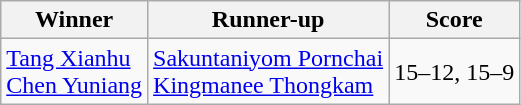<table class="wikitable">
<tr>
<th>Winner</th>
<th>Runner-up</th>
<th>Score</th>
</tr>
<tr>
<td> <a href='#'>Tang Xianhu</a><br>  <a href='#'>Chen Yuniang</a></td>
<td> <a href='#'>Sakuntaniyom Pornchai</a><br>  <a href='#'>Kingmanee Thongkam</a></td>
<td>15–12, 15–9</td>
</tr>
</table>
